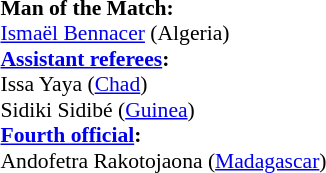<table width=50% style="font-size: 90%">
<tr>
<td><br><strong>Man of the Match:</strong>
<br><a href='#'>Ismaël Bennacer</a> (Algeria)<br><strong><a href='#'>Assistant referees</a>:</strong>
<br>Issa Yaya (<a href='#'>Chad</a>)<br>Sidiki Sidibé (<a href='#'>Guinea</a>)
<br><strong><a href='#'>Fourth official</a>:</strong>
<br>Andofetra Rakotojaona (<a href='#'>Madagascar</a>)</td>
</tr>
</table>
